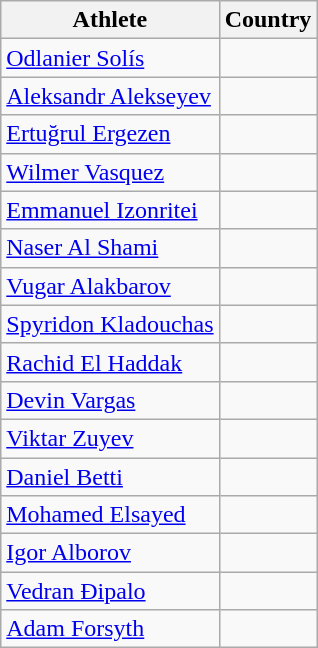<table class="wikitable sortable" style="text-align:center">
<tr>
<th>Athlete</th>
<th>Country</th>
</tr>
<tr>
<td align="left"><a href='#'>Odlanier Solís</a></td>
<td></td>
</tr>
<tr>
<td align="left"><a href='#'>Aleksandr Alekseyev</a></td>
<td></td>
</tr>
<tr>
<td align="left"><a href='#'>Ertuğrul Ergezen</a></td>
<td></td>
</tr>
<tr>
<td align="left"><a href='#'>Wilmer Vasquez</a></td>
<td></td>
</tr>
<tr>
<td align="left"><a href='#'>Emmanuel Izonritei</a></td>
<td></td>
</tr>
<tr>
<td align="left"><a href='#'>Naser Al Shami</a></td>
<td></td>
</tr>
<tr>
<td align="left"><a href='#'>Vugar Alakbarov</a></td>
<td></td>
</tr>
<tr>
<td align="left"><a href='#'>Spyridon Kladouchas</a></td>
<td></td>
</tr>
<tr>
<td align="left"><a href='#'>Rachid El Haddak</a></td>
<td></td>
</tr>
<tr>
<td align="left"><a href='#'>Devin Vargas</a></td>
<td></td>
</tr>
<tr>
<td align="left"><a href='#'>Viktar Zuyev</a></td>
<td></td>
</tr>
<tr>
<td align="left"><a href='#'>Daniel Betti</a></td>
<td></td>
</tr>
<tr>
<td align="left"><a href='#'>Mohamed Elsayed</a></td>
<td></td>
</tr>
<tr>
<td align="left"><a href='#'>Igor Alborov</a></td>
<td></td>
</tr>
<tr>
<td align="left"><a href='#'>Vedran Đipalo</a></td>
<td></td>
</tr>
<tr>
<td align="left"><a href='#'>Adam Forsyth</a></td>
<td></td>
</tr>
</table>
